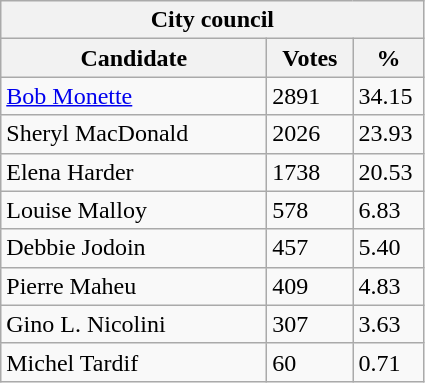<table class="wikitable">
<tr>
<th colspan="3">City council</th>
</tr>
<tr>
<th style="width: 170px">Candidate</th>
<th style="width: 50px">Votes</th>
<th style="width: 40px">%</th>
</tr>
<tr>
<td><a href='#'>Bob Monette</a></td>
<td>2891</td>
<td>34.15</td>
</tr>
<tr>
<td>Sheryl MacDonald</td>
<td>2026</td>
<td>23.93</td>
</tr>
<tr>
<td>Elena Harder</td>
<td>1738</td>
<td>20.53</td>
</tr>
<tr>
<td>Louise Malloy</td>
<td>578</td>
<td>6.83</td>
</tr>
<tr>
<td>Debbie Jodoin</td>
<td>457</td>
<td>5.40</td>
</tr>
<tr>
<td>Pierre Maheu</td>
<td>409</td>
<td>4.83</td>
</tr>
<tr>
<td>Gino L. Nicolini</td>
<td>307</td>
<td>3.63</td>
</tr>
<tr>
<td>Michel Tardif</td>
<td>60</td>
<td>0.71</td>
</tr>
</table>
